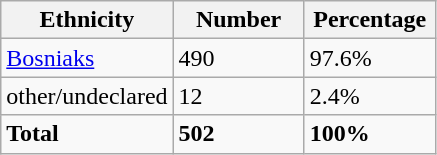<table class="wikitable">
<tr>
<th width="100px">Ethnicity</th>
<th width="80px">Number</th>
<th width="80px">Percentage</th>
</tr>
<tr>
<td><a href='#'>Bosniaks</a></td>
<td>490</td>
<td>97.6%</td>
</tr>
<tr>
<td>other/undeclared</td>
<td>12</td>
<td>2.4%</td>
</tr>
<tr>
<td><strong>Total</strong></td>
<td><strong>502</strong></td>
<td><strong>100%</strong></td>
</tr>
</table>
